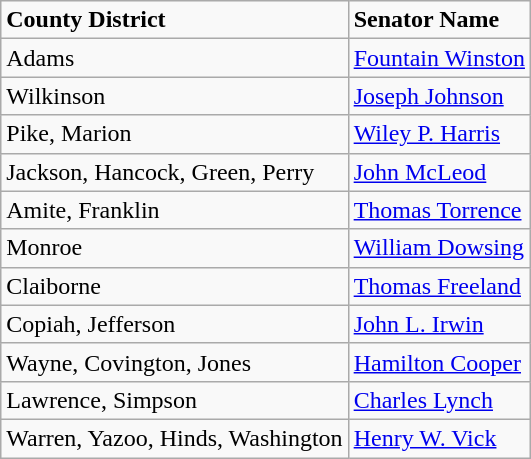<table class="wikitable">
<tr>
<td><strong>County District</strong></td>
<td><strong>Senator Name</strong></td>
</tr>
<tr>
<td>Adams</td>
<td><a href='#'>Fountain Winston</a></td>
</tr>
<tr>
<td>Wilkinson</td>
<td><a href='#'>Joseph Johnson</a></td>
</tr>
<tr>
<td>Pike, Marion</td>
<td><a href='#'>Wiley P. Harris</a></td>
</tr>
<tr>
<td>Jackson, Hancock, Green, Perry</td>
<td><a href='#'>John McLeod</a></td>
</tr>
<tr>
<td>Amite, Franklin</td>
<td><a href='#'>Thomas Torrence</a></td>
</tr>
<tr>
<td>Monroe</td>
<td><a href='#'>William Dowsing</a></td>
</tr>
<tr>
<td>Claiborne</td>
<td><a href='#'>Thomas Freeland</a></td>
</tr>
<tr>
<td>Copiah, Jefferson</td>
<td><a href='#'>John L. Irwin</a></td>
</tr>
<tr>
<td>Wayne, Covington, Jones</td>
<td><a href='#'>Hamilton Cooper</a></td>
</tr>
<tr>
<td>Lawrence, Simpson</td>
<td><a href='#'>Charles Lynch</a></td>
</tr>
<tr>
<td>Warren, Yazoo, Hinds, Washington</td>
<td><a href='#'>Henry W. Vick</a></td>
</tr>
</table>
